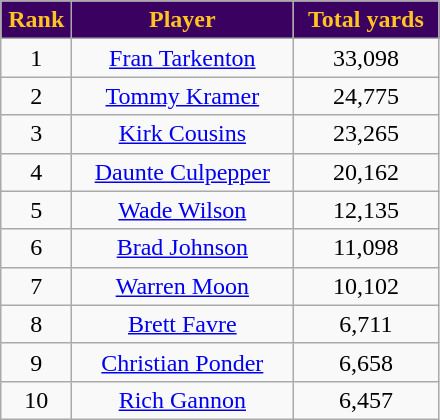<table class="wikitable" style="text-align:center">
<tr>
<th width=40px style="background:#3b0160;color:#ffc322">Rank</th>
<th width=140px style="background:#3b0160;color:#ffc322">Player</th>
<th width=90px style="background:#3b0160;color:#ffc322">Total yards</th>
</tr>
<tr>
<td>1</td>
<td><a href='#'>Fran Tarkenton</a></td>
<td>33,098</td>
</tr>
<tr>
<td>2</td>
<td><a href='#'>Tommy Kramer</a></td>
<td>24,775</td>
</tr>
<tr>
<td>3</td>
<td><a href='#'>Kirk Cousins</a></td>
<td>23,265</td>
</tr>
<tr>
<td>4</td>
<td><a href='#'>Daunte Culpepper</a></td>
<td>20,162</td>
</tr>
<tr>
<td>5</td>
<td><a href='#'>Wade Wilson</a></td>
<td>12,135</td>
</tr>
<tr>
<td>6</td>
<td><a href='#'>Brad Johnson</a></td>
<td>11,098</td>
</tr>
<tr>
<td>7</td>
<td><a href='#'>Warren Moon</a></td>
<td>10,102</td>
</tr>
<tr>
<td>8</td>
<td><a href='#'>Brett Favre</a></td>
<td>6,711</td>
</tr>
<tr>
<td>9</td>
<td><a href='#'>Christian Ponder</a></td>
<td>6,658</td>
</tr>
<tr>
<td>10</td>
<td><a href='#'>Rich Gannon</a></td>
<td>6,457</td>
</tr>
</table>
